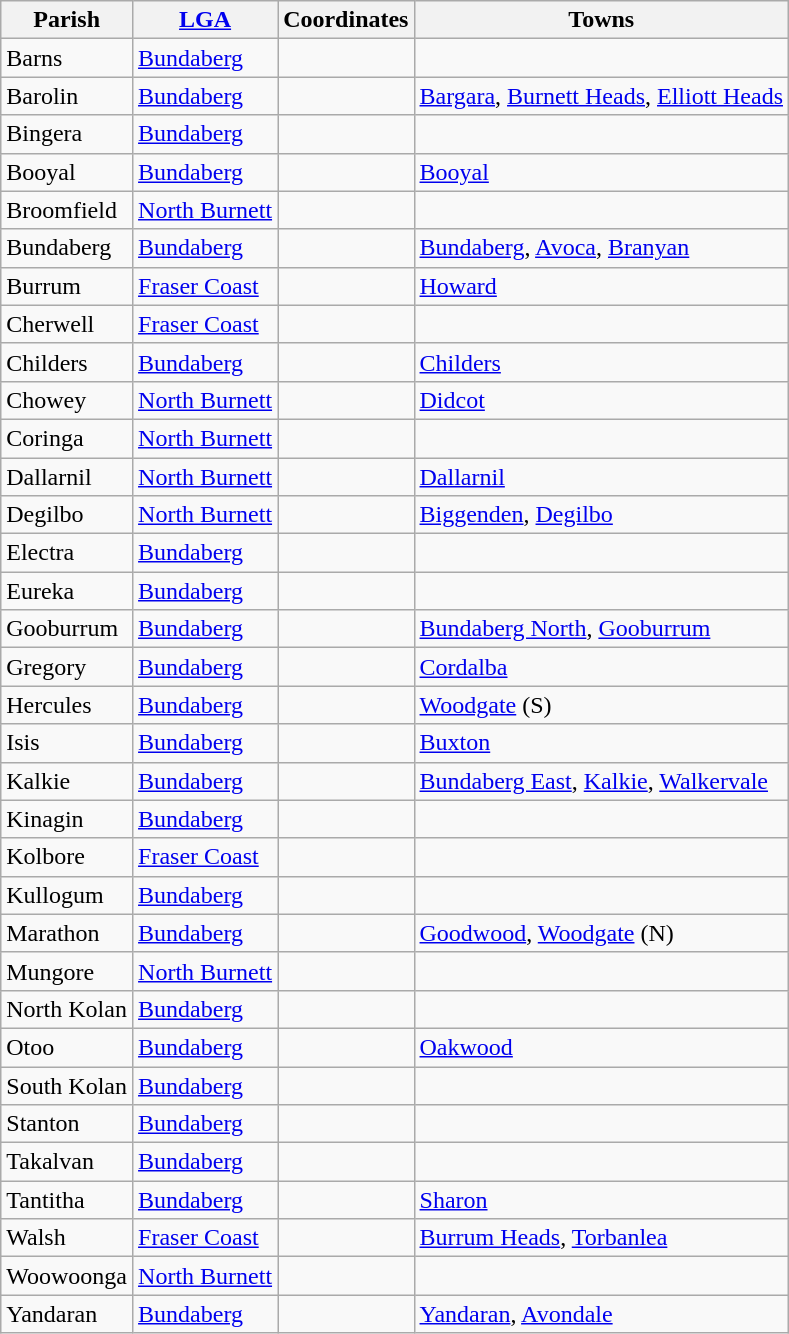<table class="wikitable sortable">
<tr>
<th>Parish</th>
<th><a href='#'>LGA</a></th>
<th>Coordinates</th>
<th>Towns</th>
</tr>
<tr>
<td>Barns</td>
<td><a href='#'>Bundaberg</a></td>
<td></td>
<td></td>
</tr>
<tr>
<td>Barolin</td>
<td><a href='#'>Bundaberg</a></td>
<td></td>
<td><a href='#'>Bargara</a>, <a href='#'>Burnett Heads</a>, <a href='#'>Elliott Heads</a></td>
</tr>
<tr>
<td>Bingera</td>
<td><a href='#'>Bundaberg</a></td>
<td></td>
<td></td>
</tr>
<tr>
<td>Booyal</td>
<td><a href='#'>Bundaberg</a></td>
<td></td>
<td><a href='#'>Booyal</a></td>
</tr>
<tr>
<td>Broomfield</td>
<td><a href='#'>North Burnett</a></td>
<td></td>
<td></td>
</tr>
<tr>
<td>Bundaberg</td>
<td><a href='#'>Bundaberg</a></td>
<td></td>
<td><a href='#'>Bundaberg</a>, <a href='#'>Avoca</a>, <a href='#'>Branyan</a></td>
</tr>
<tr>
<td>Burrum</td>
<td><a href='#'>Fraser Coast</a></td>
<td></td>
<td><a href='#'>Howard</a></td>
</tr>
<tr>
<td>Cherwell</td>
<td><a href='#'>Fraser Coast</a></td>
<td></td>
<td></td>
</tr>
<tr>
<td>Childers</td>
<td><a href='#'>Bundaberg</a></td>
<td></td>
<td><a href='#'>Childers</a></td>
</tr>
<tr>
<td>Chowey</td>
<td><a href='#'>North Burnett</a></td>
<td></td>
<td><a href='#'>Didcot</a></td>
</tr>
<tr>
<td>Coringa</td>
<td><a href='#'>North Burnett</a></td>
<td></td>
<td></td>
</tr>
<tr>
<td>Dallarnil</td>
<td><a href='#'>North Burnett</a></td>
<td></td>
<td><a href='#'>Dallarnil</a></td>
</tr>
<tr>
<td>Degilbo</td>
<td><a href='#'>North Burnett</a></td>
<td></td>
<td><a href='#'>Biggenden</a>, <a href='#'>Degilbo</a></td>
</tr>
<tr>
<td>Electra</td>
<td><a href='#'>Bundaberg</a></td>
<td></td>
<td></td>
</tr>
<tr>
<td>Eureka</td>
<td><a href='#'>Bundaberg</a></td>
<td></td>
<td></td>
</tr>
<tr>
<td>Gooburrum</td>
<td><a href='#'>Bundaberg</a></td>
<td></td>
<td><a href='#'>Bundaberg North</a>, <a href='#'>Gooburrum</a></td>
</tr>
<tr>
<td>Gregory</td>
<td><a href='#'>Bundaberg</a></td>
<td></td>
<td><a href='#'>Cordalba</a></td>
</tr>
<tr>
<td>Hercules</td>
<td><a href='#'>Bundaberg</a></td>
<td></td>
<td><a href='#'>Woodgate</a> (S)</td>
</tr>
<tr>
<td>Isis</td>
<td><a href='#'>Bundaberg</a></td>
<td></td>
<td><a href='#'>Buxton</a></td>
</tr>
<tr>
<td>Kalkie</td>
<td><a href='#'>Bundaberg</a></td>
<td></td>
<td><a href='#'>Bundaberg East</a>, <a href='#'>Kalkie</a>, <a href='#'>Walkervale</a></td>
</tr>
<tr>
<td>Kinagin</td>
<td><a href='#'>Bundaberg</a></td>
<td></td>
<td></td>
</tr>
<tr>
<td>Kolbore</td>
<td><a href='#'>Fraser Coast</a></td>
<td></td>
<td></td>
</tr>
<tr>
<td>Kullogum</td>
<td><a href='#'>Bundaberg</a></td>
<td></td>
<td></td>
</tr>
<tr>
<td>Marathon</td>
<td><a href='#'>Bundaberg</a></td>
<td></td>
<td><a href='#'>Goodwood</a>, <a href='#'>Woodgate</a> (N)</td>
</tr>
<tr>
<td>Mungore</td>
<td><a href='#'>North Burnett</a></td>
<td></td>
<td></td>
</tr>
<tr>
<td>North Kolan</td>
<td><a href='#'>Bundaberg</a></td>
<td></td>
<td></td>
</tr>
<tr>
<td>Otoo</td>
<td><a href='#'>Bundaberg</a></td>
<td></td>
<td><a href='#'>Oakwood</a></td>
</tr>
<tr>
<td>South Kolan</td>
<td><a href='#'>Bundaberg</a></td>
<td></td>
<td></td>
</tr>
<tr>
<td>Stanton</td>
<td><a href='#'>Bundaberg</a></td>
<td></td>
<td></td>
</tr>
<tr>
<td>Takalvan</td>
<td><a href='#'>Bundaberg</a></td>
<td></td>
<td></td>
</tr>
<tr>
<td>Tantitha</td>
<td><a href='#'>Bundaberg</a></td>
<td></td>
<td><a href='#'>Sharon</a></td>
</tr>
<tr>
<td>Walsh</td>
<td><a href='#'>Fraser Coast</a></td>
<td></td>
<td><a href='#'>Burrum Heads</a>, <a href='#'>Torbanlea</a></td>
</tr>
<tr>
<td>Woowoonga</td>
<td><a href='#'>North Burnett</a></td>
<td></td>
<td></td>
</tr>
<tr>
<td>Yandaran</td>
<td><a href='#'>Bundaberg</a></td>
<td></td>
<td><a href='#'>Yandaran</a>, <a href='#'>Avondale</a></td>
</tr>
</table>
